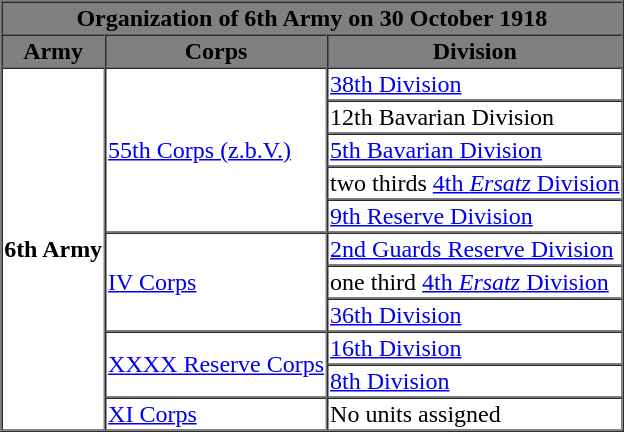<table style="float: right;" border="1" cellpadding="1" cellspacing="0" style="font-size: 100%; border: gray solid 1px; border-collapse: collapse; text-align: center;">
<tr style="background-color:grey; color:black;">
<th colspan="3">Organization of 6th Army on 30 October 1918</th>
</tr>
<tr>
</tr>
<tr style="background-color:grey; color:black;">
<th>Army</th>
<th>Corps</th>
<th>Division</th>
</tr>
<tr>
<td ROWSPAN=11><strong>6th Army</strong></td>
<td ROWSPAN=5><a href='#'>55th Corps (z.b.V.)</a></td>
<td><a href='#'>38th Division</a></td>
</tr>
<tr>
<td>12th Bavarian Division</td>
</tr>
<tr>
<td><a href='#'>5th Bavarian Division</a></td>
</tr>
<tr>
<td>two thirds <a href='#'>4th <em>Ersatz</em> Division</a></td>
</tr>
<tr>
<td><a href='#'>9th Reserve Division</a></td>
</tr>
<tr>
<td ROWSPAN=3><a href='#'>IV Corps</a></td>
<td><a href='#'>2nd Guards Reserve Division</a></td>
</tr>
<tr>
<td>one third <a href='#'>4th <em>Ersatz</em> Division</a></td>
</tr>
<tr>
<td><a href='#'>36th Division</a></td>
</tr>
<tr>
<td ROWSPAN=2><a href='#'>XXXX Reserve Corps</a></td>
<td><a href='#'>16th Division</a></td>
</tr>
<tr>
<td><a href='#'>8th Division</a></td>
</tr>
<tr>
<td ROWSPAN=1><a href='#'>XI Corps</a></td>
<td>No units assigned</td>
</tr>
<tr>
</tr>
</table>
